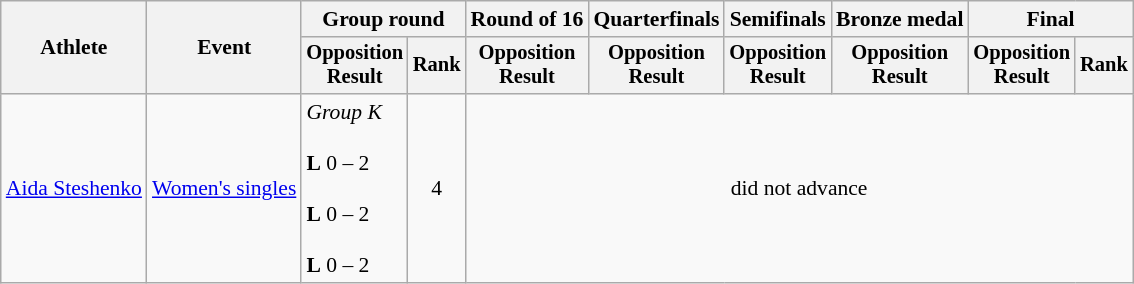<table class="wikitable" style="font-size:90%;">
<tr>
<th rowspan="2">Athlete</th>
<th rowspan="2">Event</th>
<th colspan="2">Group round</th>
<th>Round of 16</th>
<th>Quarterfinals</th>
<th>Semifinals</th>
<th>Bronze medal</th>
<th colspan=2>Final</th>
</tr>
<tr style="font-size:95%">
<th>Opposition<br>Result</th>
<th>Rank</th>
<th>Opposition<br>Result</th>
<th>Opposition<br>Result</th>
<th>Opposition<br>Result</th>
<th>Opposition<br>Result</th>
<th>Opposition<br>Result</th>
<th>Rank</th>
</tr>
<tr align=center>
<td align=left><a href='#'>Aida Steshenko</a></td>
<td align=left><a href='#'>Women's singles</a></td>
<td align=left><em>Group K</em><br><br><strong>L</strong> 0 – 2<br><br><strong>L</strong> 0 – 2<br><br><strong>L</strong> 0 – 2</td>
<td>4</td>
<td colspan=6>did not advance</td>
</tr>
</table>
